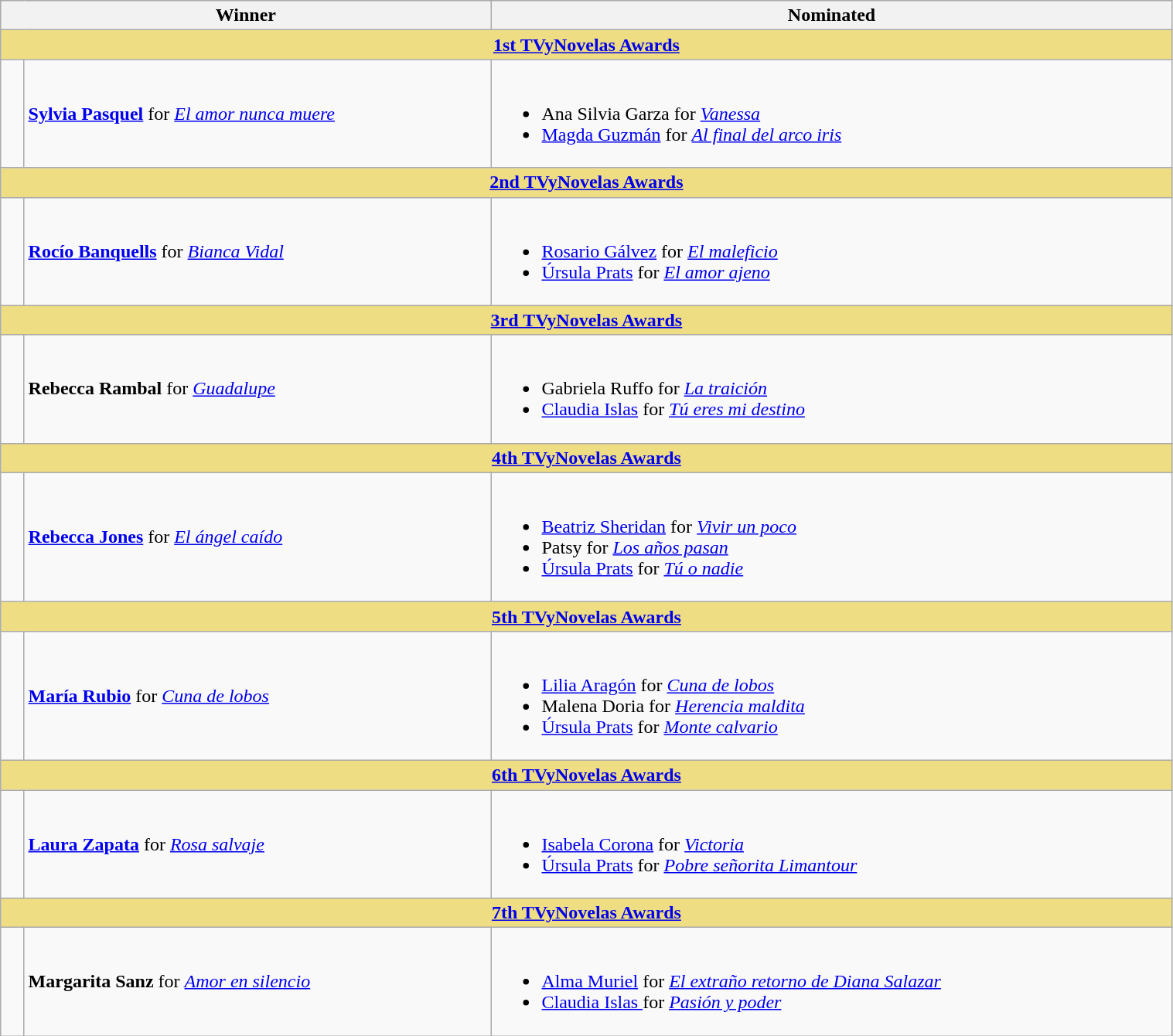<table class="wikitable" width=80%>
<tr align=center>
<th width="150px;" colspan=2; align="center">Winner</th>
<th width="580px;" align="center">Nominated</th>
</tr>
<tr>
<th colspan=9 style="background:#EEDD82;"  align="center"><strong><a href='#'>1st TVyNovelas Awards</a></strong></th>
</tr>
<tr>
<td width=2%></td>
<td><strong><a href='#'>Sylvia Pasquel</a></strong> for <em><a href='#'>El amor nunca muere</a></em></td>
<td><br><ul><li>Ana Silvia Garza for <em><a href='#'>Vanessa</a></em></li><li><a href='#'>Magda Guzmán</a> for <em><a href='#'>Al final del arco iris</a></em></li></ul></td>
</tr>
<tr>
<th colspan=9 style="background:#EEDD82;"  align="center"><strong><a href='#'>2nd TVyNovelas Awards</a></strong></th>
</tr>
<tr>
<td width=2%></td>
<td><strong><a href='#'>Rocío Banquells</a></strong> for <em><a href='#'>Bianca Vidal</a></em></td>
<td><br><ul><li><a href='#'>Rosario Gálvez</a> for <em><a href='#'>El maleficio</a></em></li><li><a href='#'>Úrsula Prats</a> for <em><a href='#'>El amor ajeno</a></em></li></ul></td>
</tr>
<tr>
<th colspan=9 style="background:#EEDD82;"  align="center"><strong><a href='#'>3rd TVyNovelas Awards</a></strong></th>
</tr>
<tr>
<td width=2%></td>
<td><strong>Rebecca Rambal</strong> for <em><a href='#'>Guadalupe</a></em></td>
<td><br><ul><li>Gabriela Ruffo for <em><a href='#'>La traición</a></em></li><li><a href='#'>Claudia Islas</a> for <em><a href='#'>Tú eres mi destino</a></em></li></ul></td>
</tr>
<tr>
<th colspan=9 style="background:#EEDD82;"  align="center"><strong><a href='#'>4th TVyNovelas Awards</a></strong></th>
</tr>
<tr>
<td width=2%></td>
<td><strong><a href='#'>Rebecca Jones</a></strong> for <em><a href='#'>El ángel caído</a></em></td>
<td><br><ul><li><a href='#'>Beatriz Sheridan</a> for <em><a href='#'>Vivir un poco</a></em></li><li>Patsy for <em><a href='#'>Los años pasan</a></em></li><li><a href='#'>Úrsula Prats</a> for <em><a href='#'>Tú o nadie</a></em></li></ul></td>
</tr>
<tr>
<th colspan=9 style="background:#EEDD82;"  align="center"><strong><a href='#'>5th TVyNovelas Awards</a></strong></th>
</tr>
<tr>
<td width=2%></td>
<td><strong><a href='#'>María Rubio</a></strong> for <em><a href='#'>Cuna de lobos</a></em></td>
<td><br><ul><li><a href='#'>Lilia Aragón</a> for <em><a href='#'>Cuna de lobos</a></em></li><li>Malena Doria for <em><a href='#'>Herencia maldita</a></em></li><li><a href='#'>Úrsula Prats</a> for <em><a href='#'>Monte calvario</a></em></li></ul></td>
</tr>
<tr>
<th colspan=9 style="background:#EEDD82;"  align="center"><strong><a href='#'>6th TVyNovelas Awards</a></strong></th>
</tr>
<tr>
<td width=2%></td>
<td><strong><a href='#'>Laura Zapata</a></strong> for <em><a href='#'>Rosa salvaje</a></em></td>
<td><br><ul><li><a href='#'>Isabela Corona</a> for <em><a href='#'>Victoria</a></em></li><li><a href='#'>Úrsula Prats</a> for <em><a href='#'>Pobre señorita Limantour</a></em></li></ul></td>
</tr>
<tr>
<th colspan=9 style="background:#EEDD82;"  align="center"><strong><a href='#'>7th TVyNovelas Awards</a></strong></th>
</tr>
<tr>
<td width=2%></td>
<td><strong>Margarita Sanz</strong> for <em><a href='#'>Amor en silencio</a></em></td>
<td><br><ul><li><a href='#'>Alma Muriel</a> for <em><a href='#'>El extraño retorno de Diana Salazar</a></em></li><li><a href='#'>Claudia Islas </a> for <em><a href='#'>Pasión y poder</a></em></li></ul></td>
</tr>
</table>
